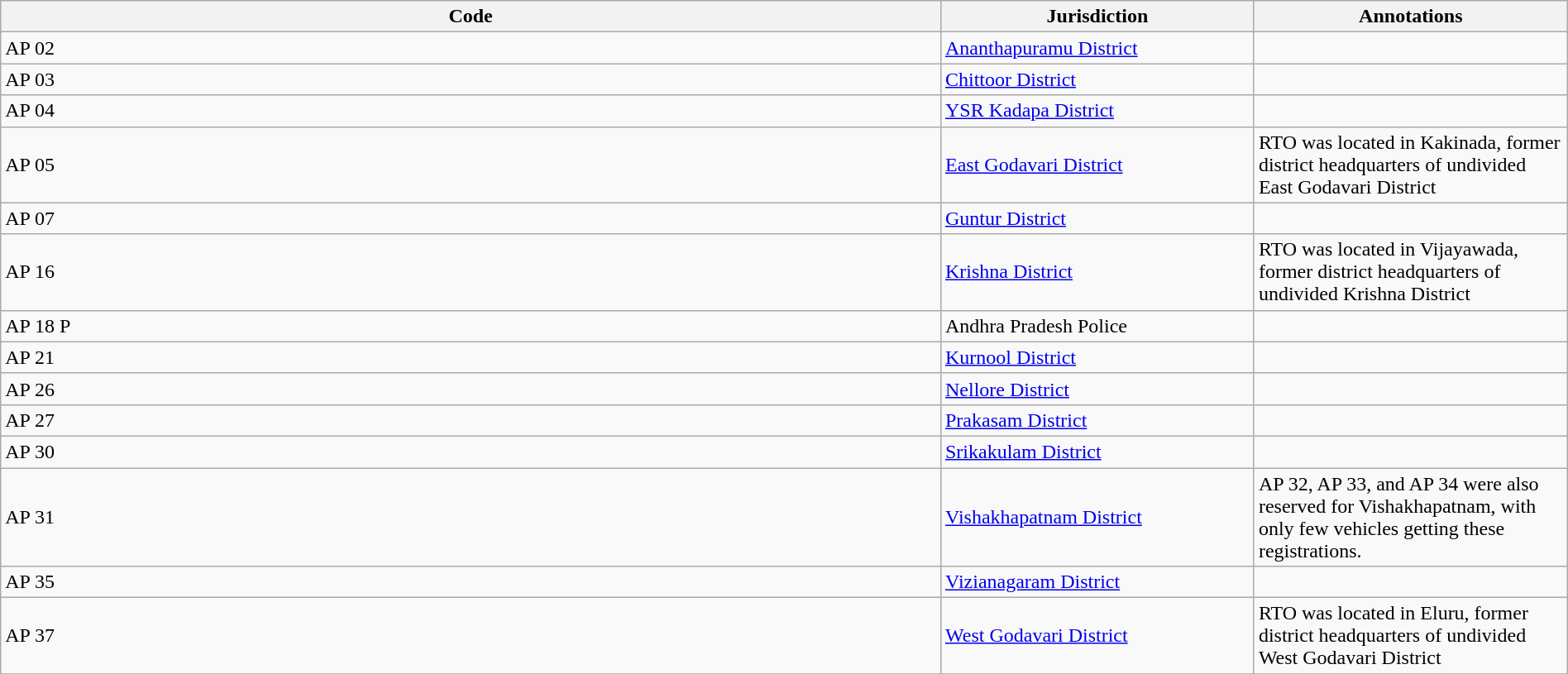<table class="wikitable sortable" style="width:100%;" border="1" cellspacing="0" cellpadding="3">
<tr>
<th scope="colstyle="width:7%">Code</th>
<th scope="col" style="width:20%">Jurisdiction</th>
<th scope="col" style="width:20%">Annotations</th>
</tr>
<tr>
<td>AP 02</td>
<td><a href='#'>Ananthapuramu District</a></td>
<td></td>
</tr>
<tr>
<td>AP 03</td>
<td><a href='#'>Chittoor District</a></td>
<td></td>
</tr>
<tr>
<td>AP 04</td>
<td><a href='#'>YSR Kadapa District</a></td>
<td></td>
</tr>
<tr>
<td>AP 05</td>
<td><a href='#'>East Godavari District</a></td>
<td>RTO was located in Kakinada, former district headquarters of undivided East Godavari District</td>
</tr>
<tr>
<td>AP 07</td>
<td><a href='#'>Guntur District</a></td>
<td></td>
</tr>
<tr>
<td>AP 16</td>
<td><a href='#'>Krishna District</a></td>
<td>RTO was located in Vijayawada, former district headquarters of undivided Krishna District</td>
</tr>
<tr>
<td>AP 18 P</td>
<td>Andhra Pradesh Police</td>
<td></td>
</tr>
<tr>
<td>AP 21</td>
<td><a href='#'>Kurnool District</a></td>
<td></td>
</tr>
<tr>
<td>AP 26</td>
<td><a href='#'>Nellore District</a></td>
<td></td>
</tr>
<tr>
<td>AP 27</td>
<td><a href='#'>Prakasam District</a></td>
<td></td>
</tr>
<tr>
<td>AP 30</td>
<td><a href='#'>Srikakulam District</a></td>
<td></td>
</tr>
<tr>
<td>AP 31</td>
<td><a href='#'>Vishakhapatnam District</a></td>
<td>AP 32, AP 33, and AP 34 were also reserved for Vishakhapatnam, with only few vehicles getting these registrations.</td>
</tr>
<tr>
<td>AP 35</td>
<td><a href='#'>Vizianagaram District</a></td>
<td></td>
</tr>
<tr>
<td>AP 37</td>
<td><a href='#'>West Godavari District</a></td>
<td>RTO was located in Eluru, former district headquarters of undivided West Godavari District</td>
</tr>
<tr>
</tr>
</table>
